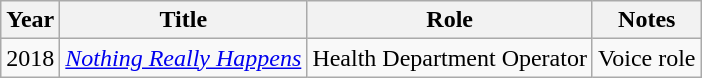<table class="wikitable">
<tr>
<th>Year</th>
<th>Title</th>
<th>Role</th>
<th>Notes</th>
</tr>
<tr>
<td>2018</td>
<td><em><a href='#'>Nothing Really Happens</a></em></td>
<td>Health Department Operator</td>
<td>Voice role</td>
</tr>
</table>
